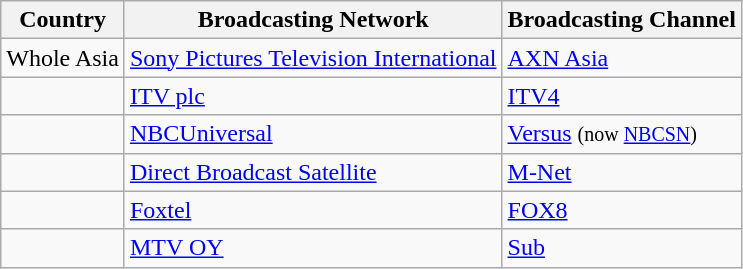<table class="wikitable">
<tr>
<th>Country</th>
<th>Broadcasting Network</th>
<th>Broadcasting Channel</th>
</tr>
<tr>
<td>Whole Asia</td>
<td><a href='#'>Sony Pictures Television International</a></td>
<td><a href='#'>AXN Asia</a></td>
</tr>
<tr>
<td></td>
<td><a href='#'>ITV plc</a></td>
<td><a href='#'>ITV4</a></td>
</tr>
<tr>
<td></td>
<td><a href='#'>NBCUniversal</a></td>
<td><a href='#'>Versus</a> <small>(now <a href='#'>NBCSN</a>)</small></td>
</tr>
<tr>
<td></td>
<td><a href='#'>Direct Broadcast Satellite</a></td>
<td><a href='#'>M-Net</a></td>
</tr>
<tr>
<td></td>
<td><a href='#'>Foxtel</a></td>
<td><a href='#'>FOX8</a></td>
</tr>
<tr>
<td></td>
<td><a href='#'>MTV OY</a></td>
<td><a href='#'>Sub</a></td>
</tr>
</table>
